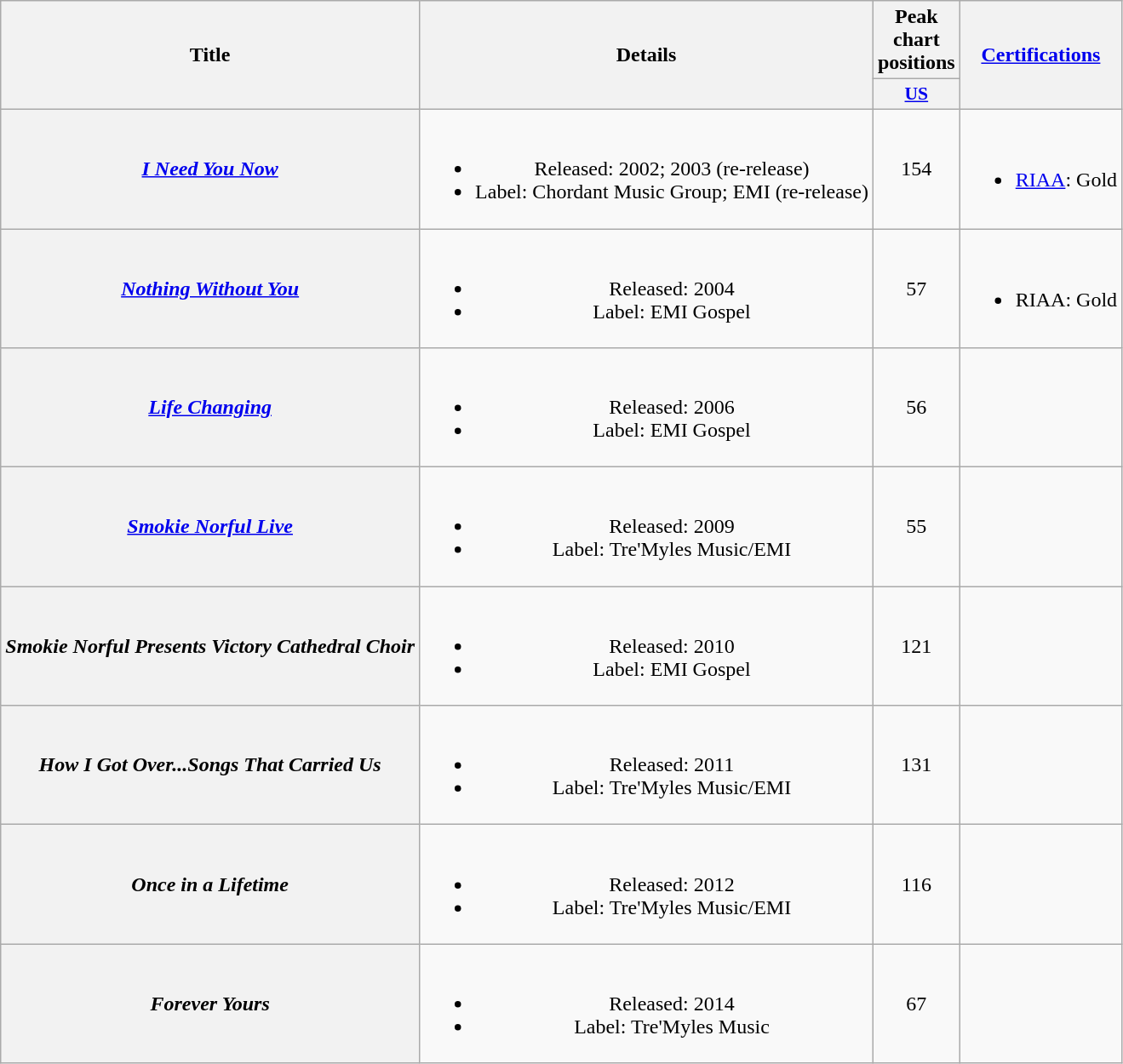<table class="wikitable plainrowheaders" style="text-align:center">
<tr>
<th scope="col" rowspan="2">Title</th>
<th scope="col" rowspan="2">Details</th>
<th scope="col" colspan="1">Peak chart positions</th>
<th scope="col" rowspan="2"><a href='#'>Certifications</a></th>
</tr>
<tr>
<th scope="col" style="width:3em;font-size:90%"><a href='#'>US</a><br></th>
</tr>
<tr>
<th scope="row"><em><a href='#'>I Need You Now</a></em></th>
<td><br><ul><li>Released: 2002; 2003 (re-release)</li><li>Label: Chordant Music Group; EMI (re-release)</li></ul></td>
<td>154</td>
<td><br><ul><li><a href='#'>RIAA</a>: Gold</li></ul></td>
</tr>
<tr>
<th scope="row"><em><a href='#'>Nothing Without You</a></em></th>
<td><br><ul><li>Released: 2004</li><li>Label: EMI Gospel</li></ul></td>
<td>57</td>
<td><br><ul><li>RIAA: Gold</li></ul></td>
</tr>
<tr>
<th scope="row"><em><a href='#'>Life Changing</a></em></th>
<td><br><ul><li>Released: 2006</li><li>Label: EMI Gospel</li></ul></td>
<td>56</td>
<td></td>
</tr>
<tr>
<th scope="row"><em><a href='#'>Smokie Norful Live</a></em></th>
<td><br><ul><li>Released: 2009</li><li>Label: Tre'Myles Music/EMI</li></ul></td>
<td>55</td>
<td></td>
</tr>
<tr>
<th scope="row"><em>Smokie Norful Presents Victory Cathedral Choir</em></th>
<td><br><ul><li>Released: 2010</li><li>Label: EMI Gospel</li></ul></td>
<td>121</td>
<td></td>
</tr>
<tr>
<th scope="row"><em>How I Got Over...Songs That Carried Us</em></th>
<td><br><ul><li>Released: 2011</li><li>Label: Tre'Myles Music/EMI</li></ul></td>
<td>131</td>
<td></td>
</tr>
<tr>
<th scope="row"><em>Once in a Lifetime</em></th>
<td><br><ul><li>Released: 2012</li><li>Label: Tre'Myles Music/EMI</li></ul></td>
<td>116</td>
<td></td>
</tr>
<tr>
<th scope="row"><em>Forever Yours</em></th>
<td><br><ul><li>Released: 2014</li><li>Label: Tre'Myles Music</li></ul></td>
<td>67</td>
<td></td>
</tr>
</table>
